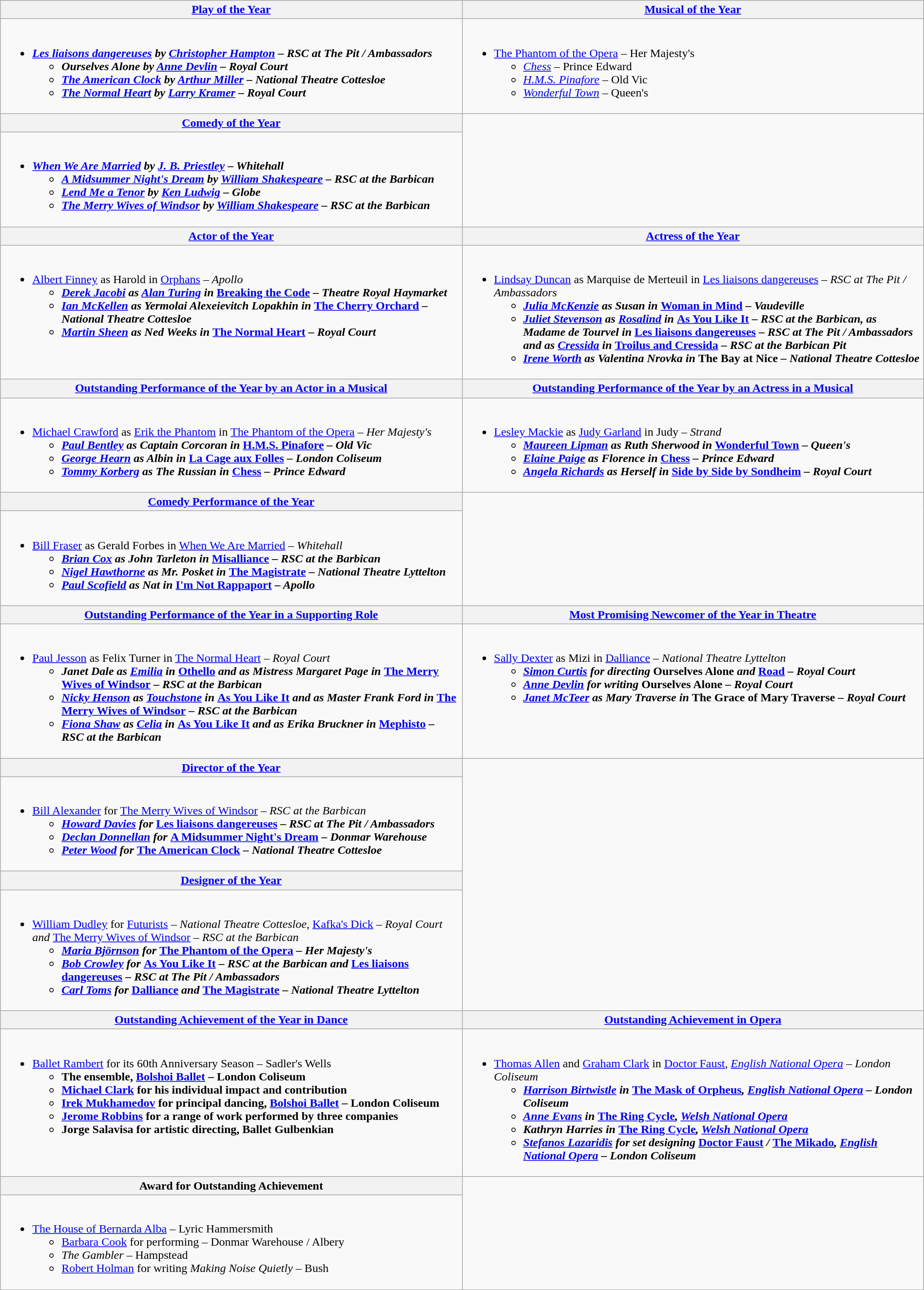<table class=wikitable width="100%">
<tr>
<th width="50%"><a href='#'>Play of the Year</a></th>
<th width="50%"><a href='#'>Musical of the Year</a></th>
</tr>
<tr>
<td valign="top"><br><ul><li><strong><em><a href='#'>Les liaisons dangereuses</a><em> by <a href='#'>Christopher Hampton</a> – RSC at The Pit / Ambassadors<strong><ul><li></em>Ourselves Alone<em> by <a href='#'>Anne Devlin</a> – Royal Court</li><li></em><a href='#'>The American Clock</a><em> by <a href='#'>Arthur Miller</a> – National Theatre Cottesloe</li><li></em><a href='#'>The Normal Heart</a><em> by <a href='#'>Larry Kramer</a> – Royal Court</li></ul></li></ul></td>
<td valign="top"><br><ul><li></em></strong><a href='#'>The Phantom of the Opera</a></em> – Her Majesty's</strong><ul><li><em><a href='#'>Chess</a></em> – Prince Edward</li><li><em><a href='#'>H.M.S. Pinafore</a></em> – Old Vic</li><li><em><a href='#'>Wonderful Town</a></em> – Queen's</li></ul></li></ul></td>
</tr>
<tr>
<th colspan=1><a href='#'>Comedy of the Year</a></th>
</tr>
<tr>
<td><br><ul><li><strong><em><a href='#'>When We Are Married</a><em> by <a href='#'>J. B. Priestley</a> – Whitehall<strong><ul><li></em><a href='#'>A Midsummer Night's Dream</a><em> by <a href='#'>William Shakespeare</a> – RSC at the Barbican</li><li></em><a href='#'>Lend Me a Tenor</a><em> by <a href='#'>Ken Ludwig</a> – Globe</li><li></em><a href='#'>The Merry Wives of Windsor</a><em> by <a href='#'>William Shakespeare</a> – RSC at the Barbican</li></ul></li></ul></td>
</tr>
<tr>
<th style="width="50%"><a href='#'>Actor of the Year</a></th>
<th style="width="50%"><a href='#'>Actress of the Year</a></th>
</tr>
<tr>
<td valign="top"><br><ul><li></strong><a href='#'>Albert Finney</a> as Harold in </em><a href='#'>Orphans</a><em> – Apollo<strong><ul><li><a href='#'>Derek Jacobi</a> as <a href='#'>Alan Turing</a> in </em><a href='#'>Breaking the Code</a><em> – Theatre Royal Haymarket</li><li><a href='#'>Ian McKellen</a> as Yermolai Alexeievitch Lopakhin in </em><a href='#'>The Cherry Orchard</a><em> – National Theatre Cottesloe</li><li><a href='#'>Martin Sheen</a> as Ned Weeks in </em><a href='#'>The Normal Heart</a><em> – Royal Court</li></ul></li></ul></td>
<td valign="top"><br><ul><li></strong><a href='#'>Lindsay Duncan</a> as Marquise de Merteuil in </em><a href='#'>Les liaisons dangereuses</a><em> – RSC at The Pit / Ambassadors<strong><ul><li><a href='#'>Julia McKenzie</a> as Susan in </em><a href='#'>Woman in Mind</a><em> – Vaudeville</li><li><a href='#'>Juliet Stevenson</a> as <a href='#'>Rosalind</a> in </em><a href='#'>As You Like It</a><em> – RSC at the Barbican, as Madame de Tourvel in </em><a href='#'>Les liaisons dangereuses</a><em> – RSC at The Pit / Ambassadors and as <a href='#'>Cressida</a> in </em><a href='#'>Troilus and Cressida</a><em> – RSC at the Barbican Pit</li><li><a href='#'>Irene Worth</a> as Valentina Nrovka in </em>The Bay at Nice<em> – National Theatre Cottesloe</li></ul></li></ul></td>
</tr>
<tr>
<th style="width="50%"><a href='#'>Outstanding Performance of the Year by an Actor in a Musical</a></th>
<th style="width="50%"><a href='#'>Outstanding Performance of the Year by an Actress in a Musical</a></th>
</tr>
<tr>
<td valign="top"><br><ul><li></strong><a href='#'>Michael Crawford</a> as <a href='#'>Erik the Phantom</a> in </em><a href='#'>The Phantom of the Opera</a><em> – Her Majesty's<strong><ul><li><a href='#'>Paul Bentley</a> as Captain Corcoran in </em><a href='#'>H.M.S. Pinafore</a><em> – Old Vic</li><li><a href='#'>George Hearn</a> as Albin in </em><a href='#'>La Cage aux Folles</a><em> – London Coliseum</li><li><a href='#'>Tommy Korberg</a> as The Russian in </em><a href='#'>Chess</a><em> – Prince Edward</li></ul></li></ul></td>
<td valign="top"><br><ul><li></strong><a href='#'>Lesley Mackie</a> as <a href='#'>Judy Garland</a> in </em>Judy<em> – Strand<strong><ul><li><a href='#'>Maureen Lipman</a> as Ruth Sherwood in </em><a href='#'>Wonderful Town</a><em> – Queen's</li><li><a href='#'>Elaine Paige</a> as Florence in </em><a href='#'>Chess</a><em> – Prince Edward</li><li><a href='#'>Angela Richards</a> as Herself in </em><a href='#'>Side by Side by Sondheim</a><em> – Royal Court</li></ul></li></ul></td>
</tr>
<tr>
<th colspan=1><a href='#'>Comedy Performance of the Year</a></th>
</tr>
<tr>
<td><br><ul><li></strong><a href='#'>Bill Fraser</a> as Gerald Forbes in </em><a href='#'>When We Are Married</a><em> – Whitehall<strong><ul><li><a href='#'>Brian Cox</a> as John Tarleton in </em><a href='#'>Misalliance</a><em> – RSC at the Barbican</li><li><a href='#'>Nigel Hawthorne</a> as Mr. Posket in </em><a href='#'>The Magistrate</a><em> – National Theatre Lyttelton</li><li><a href='#'>Paul Scofield</a> as Nat in </em><a href='#'>I'm Not Rappaport</a><em> – Apollo</li></ul></li></ul></td>
</tr>
<tr>
<th colspan=1><a href='#'>Outstanding Performance of the Year in a Supporting Role</a></th>
<th colspan=><a href='#'>Most Promising Newcomer of the Year in Theatre</a></th>
</tr>
<tr>
<td valign="top"><br><ul><li></strong><a href='#'>Paul Jesson</a> as Felix Turner in </em><a href='#'>The Normal Heart</a><em> – Royal Court<strong><ul><li>Janet Dale as <a href='#'>Emilia</a> in </em><a href='#'>Othello</a><em> and as Mistress Margaret Page in </em><a href='#'>The Merry Wives of Windsor</a><em> – RSC at the Barbican</li><li><a href='#'>Nicky Henson</a> as <a href='#'>Touchstone</a> in </em><a href='#'>As You Like It</a><em> and as Master Frank Ford in </em><a href='#'>The Merry Wives of Windsor</a><em> – RSC at the Barbican</li><li><a href='#'>Fiona Shaw</a> as <a href='#'>Celia</a> in </em><a href='#'>As You Like It</a><em> and as Erika Bruckner in </em><a href='#'>Mephisto</a><em> – RSC at the Barbican</li></ul></li></ul></td>
<td valign="top"><br><ul><li></strong><a href='#'>Sally Dexter</a> as Mizi in </em><a href='#'>Dalliance</a><em> – National Theatre Lyttelton<strong><ul><li><a href='#'>Simon Curtis</a> for directing </em>Ourselves Alone<em> and </em><a href='#'>Road</a><em> – Royal Court</li><li><a href='#'>Anne Devlin</a> for writing </em>Ourselves Alone<em> – Royal Court</li><li><a href='#'>Janet McTeer</a> as Mary Traverse in </em>The Grace of Mary Traverse<em> – Royal Court</li></ul></li></ul></td>
</tr>
<tr>
<th colspan=1><a href='#'>Director of the Year</a></th>
</tr>
<tr>
<td><br><ul><li></strong><a href='#'>Bill Alexander</a> for </em><a href='#'>The Merry Wives of Windsor</a><em> – RSC at the Barbican<strong><ul><li><a href='#'>Howard Davies</a> for </em><a href='#'>Les liaisons dangereuses</a><em> – RSC at The Pit / Ambassadors</li><li><a href='#'>Declan Donnellan</a> for </em><a href='#'>A Midsummer Night's Dream</a><em> – Donmar Warehouse</li><li><a href='#'>Peter Wood</a> for </em><a href='#'>The American Clock</a><em> – National Theatre Cottesloe</li></ul></li></ul></td>
</tr>
<tr>
<th colspan=1><a href='#'>Designer of the Year</a></th>
</tr>
<tr>
<td><br><ul><li></strong><a href='#'>William Dudley</a> for </em><a href='#'>Futurists</a><em> – National Theatre Cottesloe, </em><a href='#'>Kafka's Dick</a><em> – Royal Court and </em><a href='#'>The Merry Wives of Windsor</a><em> – RSC at the Barbican<strong><ul><li><a href='#'>Maria Björnson</a> for </em><a href='#'>The Phantom of the Opera</a><em> – Her Majesty's</li><li><a href='#'>Bob Crowley</a> for </em><a href='#'>As You Like It</a><em> – RSC at the Barbican and </em><a href='#'>Les liaisons dangereuses</a><em> – RSC at The Pit / Ambassadors</li><li><a href='#'>Carl Toms</a> for </em><a href='#'>Dalliance</a><em> and </em><a href='#'>The Magistrate</a><em> – National Theatre Lyttelton</li></ul></li></ul></td>
</tr>
<tr>
<th colspan=1><a href='#'>Outstanding Achievement of the Year in Dance</a></th>
<th colspan=1><a href='#'>Outstanding Achievement in Opera</a></th>
</tr>
<tr>
<td valign="top"><br><ul><li></strong><a href='#'>Ballet Rambert</a> for its 60th Anniversary Season – Sadler's Wells<strong><ul><li>The ensemble, <a href='#'>Bolshoi Ballet</a> – London Coliseum</li><li><a href='#'>Michael Clark</a> for his individual impact and contribution</li><li><a href='#'>Irek Mukhamedov</a> for principal dancing, <a href='#'>Bolshoi Ballet</a> – London Coliseum</li><li><a href='#'>Jerome Robbins</a> for a range of work performed by three companies</li><li>Jorge Salavisa for artistic directing, Ballet Gulbenkian</li></ul></li></ul></td>
<td valign="top"><br><ul><li></strong><a href='#'>Thomas Allen</a> and <a href='#'>Graham Clark</a> in </em><a href='#'>Doctor Faust</a><em>, <a href='#'>English National Opera</a> – London Coliseum<strong><ul><li><a href='#'>Harrison Birtwistle</a> in </em><a href='#'>The Mask of Orpheus</a><em>, <a href='#'>English National Opera</a> – London Coliseum</li><li><a href='#'>Anne Evans</a> in </em><a href='#'>The Ring Cycle</a><em>, <a href='#'>Welsh National Opera</a></li><li>Kathryn Harries in </em><a href='#'>The Ring Cycle</a><em>, <a href='#'>Welsh National Opera</a></li><li><a href='#'>Stefanos Lazaridis</a> for set designing </em><a href='#'>Doctor Faust</a><em> / </em><a href='#'>The Mikado</a><em>, <a href='#'>English National Opera</a> – London Coliseum</li></ul></li></ul></td>
</tr>
<tr>
<th colspan=1>Award for Outstanding Achievement</th>
</tr>
<tr>
<td><br><ul><li></em></strong><a href='#'>The House of Bernarda Alba</a></em> – Lyric Hammersmith</strong><ul><li><a href='#'>Barbara Cook</a> for performing – Donmar Warehouse / Albery</li><li><em>The Gambler</em> – Hampstead</li><li><a href='#'>Robert Holman</a> for writing <em>Making Noise Quietly</em> – Bush</li></ul></li></ul></td>
</tr>
</table>
